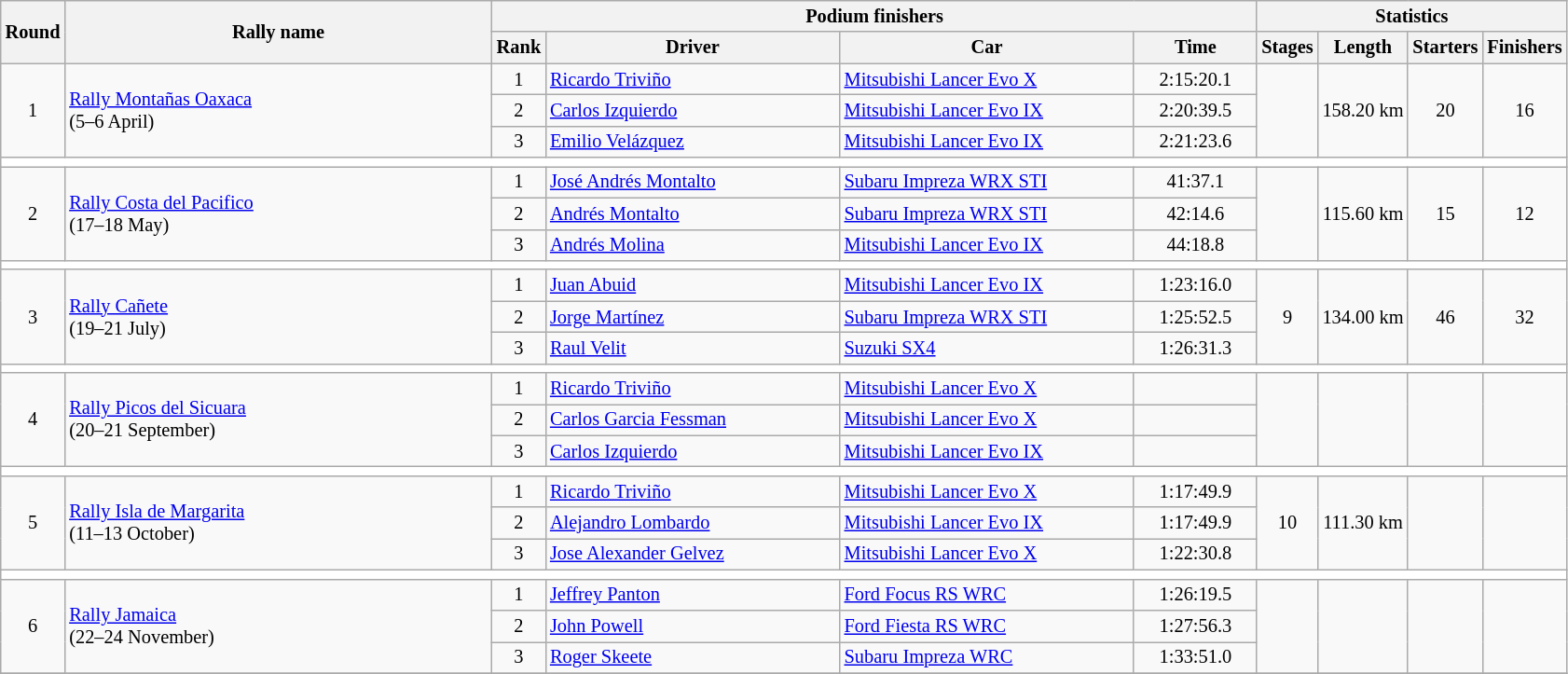<table class="wikitable" style="font-size:85%;">
<tr>
<th rowspan=2>Round</th>
<th style="width:22em" rowspan=2>Rally name</th>
<th colspan=4>Podium finishers</th>
<th colspan=4>Statistics</th>
</tr>
<tr>
<th>Rank</th>
<th style="width:15em">Driver</th>
<th style="width:15em">Car</th>
<th style="width:6em">Time</th>
<th>Stages</th>
<th>Length</th>
<th>Starters</th>
<th>Finishers</th>
</tr>
<tr>
<td rowspan=3 align=center>1</td>
<td rowspan=3> <a href='#'>Rally Montañas Oaxaca</a><br>(5–6 April)</td>
<td align=center>1</td>
<td> <a href='#'>Ricardo Triviño</a></td>
<td><a href='#'>Mitsubishi Lancer Evo X</a></td>
<td align=center>2:15:20.1</td>
<td rowspan=3 align=center></td>
<td rowspan=3 align=center>158.20 km</td>
<td rowspan=3 align=center>20</td>
<td rowspan=3 align=center>16</td>
</tr>
<tr>
<td align=center>2</td>
<td> <a href='#'>Carlos Izquierdo</a></td>
<td><a href='#'>Mitsubishi Lancer Evo IX</a></td>
<td align=center>2:20:39.5</td>
</tr>
<tr>
<td align=center>3</td>
<td> <a href='#'>Emilio Velázquez</a></td>
<td><a href='#'>Mitsubishi Lancer Evo IX</a></td>
<td align=center>2:21:23.6</td>
</tr>
<tr style="background:white;">
<td colspan="10"></td>
</tr>
<tr>
<td rowspan=3 align=center>2</td>
<td rowspan=3> <a href='#'>Rally Costa del Pacifico</a><br>(17–18 May)</td>
<td align=center>1</td>
<td> <a href='#'>José Andrés Montalto</a></td>
<td><a href='#'>Subaru Impreza WRX STI</a></td>
<td align=center>41:37.1</td>
<td rowspan=3 align=center></td>
<td rowspan=3 align=center>115.60 km</td>
<td rowspan=3 align=center>15</td>
<td rowspan=3 align=center>12</td>
</tr>
<tr>
<td align=center>2</td>
<td> <a href='#'>Andrés Montalto</a></td>
<td><a href='#'>Subaru Impreza WRX STI</a></td>
<td align=center>42:14.6</td>
</tr>
<tr>
<td align=center>3</td>
<td> <a href='#'>Andrés Molina</a></td>
<td><a href='#'>Mitsubishi Lancer Evo IX</a></td>
<td align=center>44:18.8</td>
</tr>
<tr style="background:white;">
<td colspan="12"></td>
</tr>
<tr>
<td rowspan=3 align=center>3</td>
<td rowspan=3> <a href='#'>Rally Cañete</a><br>(19–21 July)</td>
<td align=center>1</td>
<td> <a href='#'>Juan Abuid</a></td>
<td><a href='#'>Mitsubishi Lancer Evo IX</a></td>
<td align=center>1:23:16.0</td>
<td rowspan=3 align=center>9</td>
<td rowspan=3 align=center>134.00 km</td>
<td rowspan=3 align=center>46</td>
<td rowspan=3 align=center>32</td>
</tr>
<tr>
<td align=center>2</td>
<td> <a href='#'>Jorge Martínez</a></td>
<td><a href='#'>Subaru Impreza WRX STI</a></td>
<td align=center>1:25:52.5</td>
</tr>
<tr>
<td align=center>3</td>
<td> <a href='#'>Raul Velit</a></td>
<td><a href='#'>Suzuki SX4</a></td>
<td align=center>1:26:31.3</td>
</tr>
<tr style="background:white;">
<td colspan="12"></td>
</tr>
<tr>
<td rowspan=3 align=center>4</td>
<td rowspan=3> <a href='#'>Rally Picos del Sicuara</a><br>(20–21 September)</td>
<td align=center>1</td>
<td> <a href='#'>Ricardo Triviño</a></td>
<td><a href='#'>Mitsubishi Lancer Evo X</a></td>
<td align=center></td>
<td rowspan=3 align=center></td>
<td rowspan=3 align=center></td>
<td rowspan=3 align=center></td>
<td rowspan=3 align=center></td>
</tr>
<tr>
<td align=center>2</td>
<td> <a href='#'>Carlos Garcia Fessman</a></td>
<td><a href='#'>Mitsubishi Lancer Evo X</a></td>
<td align=center></td>
</tr>
<tr>
<td align=center>3</td>
<td> <a href='#'>Carlos Izquierdo</a></td>
<td><a href='#'>Mitsubishi Lancer Evo IX</a></td>
<td align=center></td>
</tr>
<tr style="background:white;">
<td colspan="12"></td>
</tr>
<tr>
<td rowspan=3 align=center>5</td>
<td rowspan=3> <a href='#'>Rally Isla de Margarita</a><br>(11–13 October)</td>
<td align=center>1</td>
<td> <a href='#'>Ricardo Triviño</a></td>
<td><a href='#'>Mitsubishi Lancer Evo X</a></td>
<td align=center>1:17:49.9</td>
<td rowspan=3 align=center>10</td>
<td rowspan=3 align=center>111.30 km</td>
<td rowspan=3 align=center></td>
<td rowspan=3 align=center></td>
</tr>
<tr>
<td align=center>2</td>
<td> <a href='#'>Alejandro Lombardo</a></td>
<td><a href='#'>Mitsubishi Lancer Evo IX</a></td>
<td align=center>1:17:49.9</td>
</tr>
<tr>
<td align=center>3</td>
<td> <a href='#'>Jose Alexander Gelvez</a></td>
<td><a href='#'>Mitsubishi Lancer Evo X</a></td>
<td align=center>1:22:30.8</td>
</tr>
<tr style="background:white;">
<td colspan="12"></td>
</tr>
<tr>
<td rowspan=3 align=center>6</td>
<td rowspan=3> <a href='#'>Rally Jamaica</a><br>(22–24 November)</td>
<td align=center>1</td>
<td> <a href='#'>Jeffrey Panton</a></td>
<td><a href='#'>Ford Focus RS WRC</a></td>
<td align=center>1:26:19.5</td>
<td rowspan=3 align=center></td>
<td rowspan=3 align=center></td>
<td rowspan=3 align=center></td>
<td rowspan=3 align=center></td>
</tr>
<tr>
<td align=center>2</td>
<td> <a href='#'>John Powell</a></td>
<td><a href='#'>Ford Fiesta RS WRC</a></td>
<td align=center>1:27:56.3</td>
</tr>
<tr>
<td align=center>3</td>
<td> <a href='#'>Roger Skeete</a></td>
<td><a href='#'>Subaru Impreza WRC</a></td>
<td align=center>1:33:51.0</td>
</tr>
<tr>
</tr>
</table>
